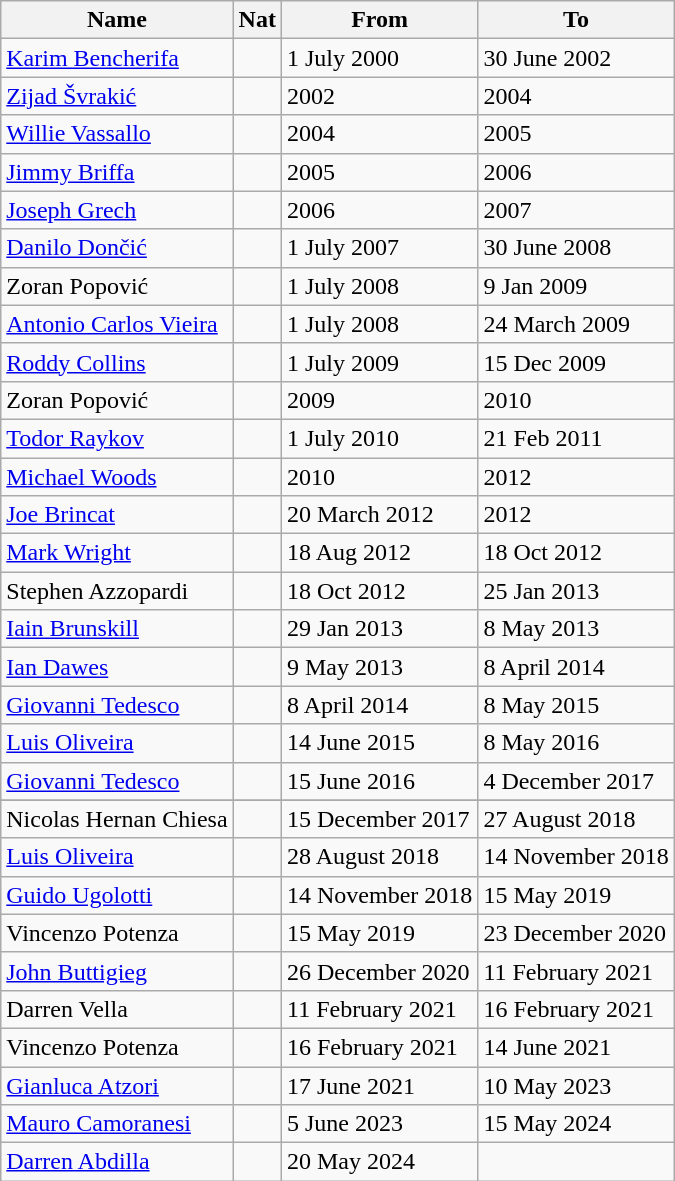<table class="wikitable" style="text-align: center">
<tr>
<th>Name</th>
<th>Nat</th>
<th>From</th>
<th>To</th>
</tr>
<tr>
<td align=left><a href='#'>Karim Bencherifa</a></td>
<td></td>
<td align=left>1 July 2000</td>
<td align=left>30 June 2002</td>
</tr>
<tr>
<td align=left><a href='#'>Zijad Švrakić</a></td>
<td></td>
<td align=left>2002</td>
<td align=left>2004</td>
</tr>
<tr>
<td align=left><a href='#'>Willie Vassallo</a></td>
<td></td>
<td align=left>2004</td>
<td align=left>2005</td>
</tr>
<tr>
<td align=left><a href='#'>Jimmy Briffa</a></td>
<td></td>
<td align=left>2005</td>
<td align=left>2006</td>
</tr>
<tr>
<td align=left><a href='#'>Joseph Grech</a></td>
<td></td>
<td align=left>2006</td>
<td align=left>2007</td>
</tr>
<tr>
<td align=left><a href='#'>Danilo Dončić</a></td>
<td></td>
<td align=left>1 July 2007</td>
<td align=left>30 June 2008</td>
</tr>
<tr>
<td align=left>Zoran Popović</td>
<td></td>
<td align=left>1 July 2008</td>
<td align=left>9 Jan 2009</td>
</tr>
<tr>
<td align=left><a href='#'>Antonio Carlos Vieira</a></td>
<td></td>
<td align=left>1 July 2008</td>
<td align=left>24 March 2009</td>
</tr>
<tr>
<td align=left><a href='#'>Roddy Collins</a></td>
<td></td>
<td align=left>1 July 2009</td>
<td align=left>15 Dec 2009</td>
</tr>
<tr>
<td align=left>Zoran Popović</td>
<td></td>
<td align=left>2009</td>
<td align=left>2010</td>
</tr>
<tr>
<td align=left><a href='#'>Todor Raykov</a></td>
<td></td>
<td align=left>1 July 2010</td>
<td align=left>21 Feb 2011</td>
</tr>
<tr>
<td align=left><a href='#'>Michael Woods</a></td>
<td></td>
<td align=left>2010</td>
<td align=left>2012</td>
</tr>
<tr>
<td align=left><a href='#'>Joe Brincat</a></td>
<td></td>
<td align=left>20 March 2012</td>
<td align=left>2012</td>
</tr>
<tr>
<td align=left><a href='#'>Mark Wright</a></td>
<td></td>
<td align=left>18 Aug 2012</td>
<td align=left>18 Oct 2012</td>
</tr>
<tr>
<td align=left>Stephen Azzopardi</td>
<td></td>
<td align=left>18 Oct 2012</td>
<td align=left>25 Jan 2013</td>
</tr>
<tr>
<td align=left><a href='#'>Iain Brunskill</a></td>
<td></td>
<td align=left>29 Jan 2013</td>
<td align=left>8 May 2013</td>
</tr>
<tr>
<td align=left><a href='#'>Ian Dawes</a></td>
<td></td>
<td align=left>9 May 2013</td>
<td align=left>8 April 2014</td>
</tr>
<tr>
<td align=left><a href='#'>Giovanni Tedesco</a></td>
<td></td>
<td align=left>8 April 2014</td>
<td align=left>8 May 2015</td>
</tr>
<tr>
<td align=left><a href='#'>Luis Oliveira</a></td>
<td></td>
<td align=left>14 June 2015</td>
<td align=left>8 May 2016</td>
</tr>
<tr>
<td align=left><a href='#'>Giovanni Tedesco</a></td>
<td></td>
<td align=left>15 June 2016</td>
<td align=left>4 December 2017</td>
</tr>
<tr>
</tr>
<tr>
<td align=left>Nicolas Hernan Chiesa</td>
<td></td>
<td align=left>15 December 2017</td>
<td align=left>27 August 2018</td>
</tr>
<tr>
<td align=left><a href='#'>Luis Oliveira</a></td>
<td></td>
<td align=left>28 August 2018</td>
<td align=left>14 November 2018</td>
</tr>
<tr>
<td align=left><a href='#'>Guido Ugolotti</a></td>
<td></td>
<td align=left>14 November 2018</td>
<td align=left>15 May 2019</td>
</tr>
<tr>
<td align=left>Vincenzo Potenza</td>
<td></td>
<td align=left>15 May 2019</td>
<td align=left>23 December 2020</td>
</tr>
<tr>
<td align=left><a href='#'>John Buttigieg</a></td>
<td></td>
<td align=left>26 December 2020</td>
<td align=left>11 February 2021</td>
</tr>
<tr>
<td align=left>Darren Vella</td>
<td></td>
<td align=left>11 February 2021</td>
<td align=left>16 February 2021</td>
</tr>
<tr>
<td align=left>Vincenzo Potenza</td>
<td></td>
<td align=left>16 February 2021</td>
<td align=left>14 June 2021</td>
</tr>
<tr>
<td align=left><a href='#'>Gianluca Atzori</a></td>
<td></td>
<td align=left>17 June 2021</td>
<td align=left>10 May 2023</td>
</tr>
<tr>
<td align=left><a href='#'>Mauro Camoranesi</a></td>
<td></td>
<td align=left>5 June 2023</td>
<td align=left>15 May 2024</td>
</tr>
<tr>
<td align=left><a href='#'>Darren Abdilla</a></td>
<td></td>
<td align=left>20 May 2024</td>
<td align=left></td>
</tr>
</table>
